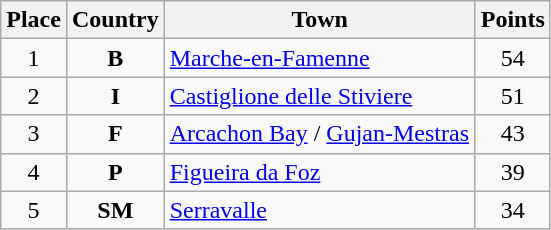<table class="wikitable" style="text-align;">
<tr>
<th width="25">Place</th>
<th width="25">Country</th>
<th width="200">Town</th>
<th width="25">Points</th>
</tr>
<tr>
<td align="center">1</td>
<td align="center"><strong>B</strong></td>
<td align="left"><a href='#'>Marche-en-Famenne</a></td>
<td align="center">54</td>
</tr>
<tr>
<td align="center">2</td>
<td align="center"><strong>I</strong></td>
<td align="left"><a href='#'>Castiglione delle Stiviere</a></td>
<td align="center">51</td>
</tr>
<tr>
<td align="center">3</td>
<td align="center"><strong>F</strong></td>
<td align="left"><a href='#'>Arcachon Bay</a> / <a href='#'>Gujan-Mestras</a></td>
<td align="center">43</td>
</tr>
<tr>
<td align="center">4</td>
<td align="center"><strong>P</strong></td>
<td align="left"><a href='#'>Figueira da Foz</a></td>
<td align="center">39</td>
</tr>
<tr>
<td align="center">5</td>
<td align="center"><strong>SM</strong></td>
<td align="left"><a href='#'>Serravalle</a></td>
<td align="center">34</td>
</tr>
</table>
